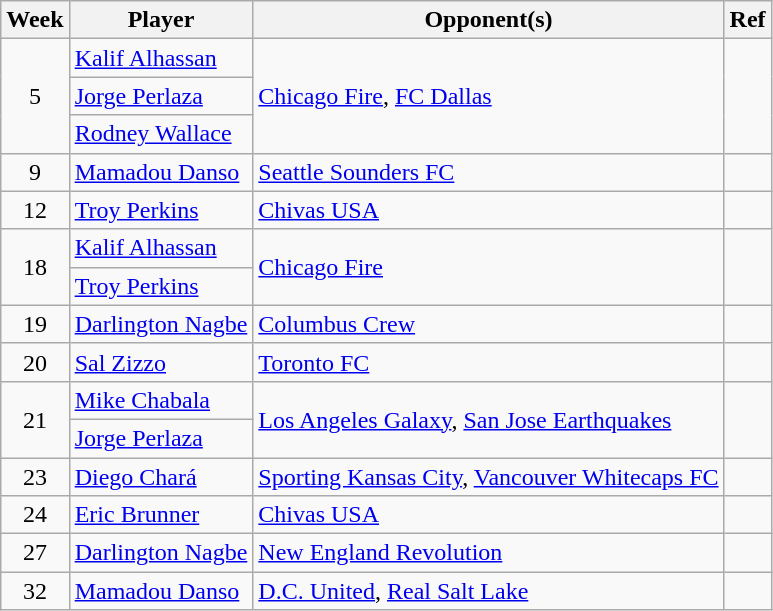<table class=wikitable>
<tr>
<th>Week</th>
<th>Player</th>
<th>Opponent(s)</th>
<th>Ref</th>
</tr>
<tr>
<td rowspan="3" align=center>5</td>
<td> <a href='#'>Kalif Alhassan</a></td>
<td rowspan="3"><a href='#'>Chicago Fire</a>, <a href='#'>FC Dallas</a></td>
<td rowspan="3"></td>
</tr>
<tr>
<td> <a href='#'>Jorge Perlaza</a></td>
</tr>
<tr>
<td> <a href='#'>Rodney Wallace</a></td>
</tr>
<tr>
<td align=center>9</td>
<td> <a href='#'>Mamadou Danso</a></td>
<td><a href='#'>Seattle Sounders FC</a></td>
<td></td>
</tr>
<tr>
<td align=center>12</td>
<td> <a href='#'>Troy Perkins</a></td>
<td><a href='#'>Chivas USA</a></td>
<td></td>
</tr>
<tr>
<td rowspan="2" align=center>18</td>
<td> <a href='#'>Kalif Alhassan</a></td>
<td rowspan="2"><a href='#'>Chicago Fire</a></td>
<td rowspan="2"></td>
</tr>
<tr>
<td> <a href='#'>Troy Perkins</a></td>
</tr>
<tr>
<td align=center>19</td>
<td> <a href='#'>Darlington Nagbe</a></td>
<td><a href='#'>Columbus Crew</a></td>
<td></td>
</tr>
<tr>
<td align=center>20</td>
<td> <a href='#'>Sal Zizzo</a></td>
<td><a href='#'>Toronto FC</a></td>
<td></td>
</tr>
<tr>
<td rowspan="2" align=center>21</td>
<td> <a href='#'>Mike Chabala</a></td>
<td rowspan="2"><a href='#'>Los Angeles Galaxy</a>, <a href='#'>San Jose Earthquakes</a></td>
<td rowspan="2"></td>
</tr>
<tr>
<td> <a href='#'>Jorge Perlaza</a></td>
</tr>
<tr>
<td align=center>23</td>
<td> <a href='#'>Diego Chará</a></td>
<td><a href='#'>Sporting Kansas City</a>, <a href='#'>Vancouver Whitecaps FC</a></td>
<td></td>
</tr>
<tr>
<td align=center>24</td>
<td> <a href='#'>Eric Brunner</a></td>
<td><a href='#'>Chivas USA</a></td>
<td></td>
</tr>
<tr>
<td align=center>27</td>
<td> <a href='#'>Darlington Nagbe</a></td>
<td><a href='#'>New England Revolution</a></td>
<td></td>
</tr>
<tr>
<td align=center>32</td>
<td> <a href='#'>Mamadou Danso</a></td>
<td><a href='#'>D.C. United</a>, <a href='#'>Real Salt Lake</a></td>
<td></td>
</tr>
</table>
